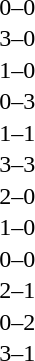<table cellspacing=1 width=70%>
<tr>
<th width=25%></th>
<th width=30%></th>
<th width=15%></th>
<th width=30%></th>
</tr>
<tr>
<td></td>
<td align=right></td>
<td align=center>0–0</td>
<td></td>
</tr>
<tr>
<td></td>
<td align=right></td>
<td align=center>3–0</td>
<td></td>
</tr>
<tr>
<td></td>
<td align=right></td>
<td align=center>1–0</td>
<td></td>
</tr>
<tr>
<td></td>
<td align=right></td>
<td align=center>0–3</td>
<td></td>
</tr>
<tr>
<td></td>
<td align=right></td>
<td align=center>1–1</td>
<td></td>
</tr>
<tr>
<td></td>
<td align=right></td>
<td align=center>3–3</td>
<td></td>
</tr>
<tr>
<td></td>
<td align=right></td>
<td align=center>2–0</td>
<td></td>
</tr>
<tr>
<td></td>
<td align=right></td>
<td align=center>1–0</td>
<td></td>
</tr>
<tr>
<td></td>
<td align=right></td>
<td align=center>0–0</td>
<td></td>
</tr>
<tr>
<td></td>
<td align=right></td>
<td align=center>2–1</td>
<td></td>
</tr>
<tr>
<td></td>
<td align=right></td>
<td align=center>0–2</td>
<td></td>
</tr>
<tr>
<td></td>
<td align=right></td>
<td align=center>3–1</td>
<td></td>
</tr>
</table>
